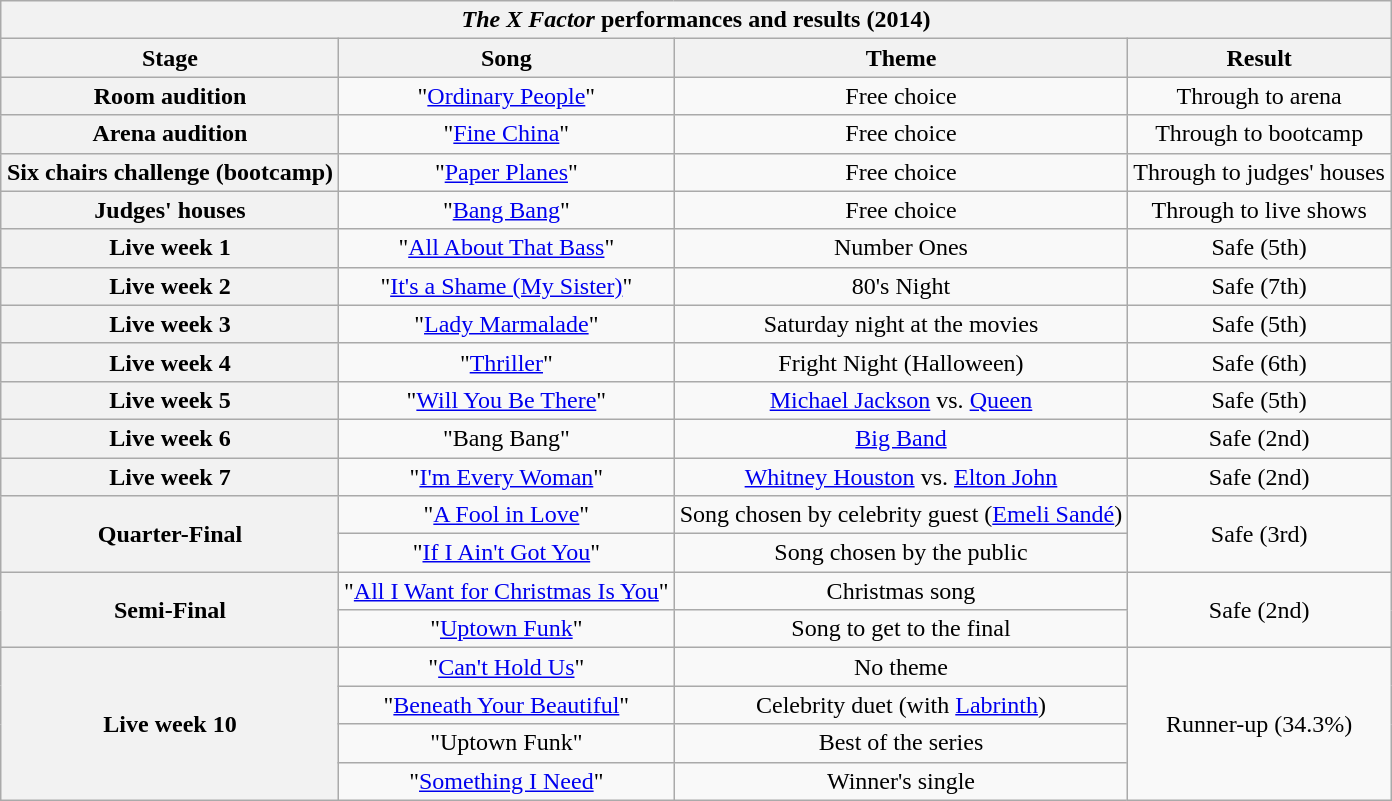<table class="wikitable collapsible collapsed" style="margin:1em auto 1em auto; text-align:center;">
<tr>
<th colspan=4><em>The X Factor</em> performances and results (2014)</th>
</tr>
<tr>
<th scope="col">Stage</th>
<th scope="col">Song</th>
<th scope="col">Theme</th>
<th scope="col">Result</th>
</tr>
<tr>
<th scope="row">Room audition</th>
<td>"<a href='#'>Ordinary People</a>"</td>
<td>Free choice</td>
<td>Through to arena</td>
</tr>
<tr>
<th scope="row">Arena audition</th>
<td>"<a href='#'>Fine China</a>"</td>
<td>Free choice</td>
<td>Through to bootcamp</td>
</tr>
<tr>
<th scope="row">Six chairs challenge (bootcamp)</th>
<td>"<a href='#'>Paper Planes</a>"</td>
<td>Free choice</td>
<td>Through to judges' houses</td>
</tr>
<tr>
<th scope="row">Judges' houses</th>
<td>"<a href='#'>Bang Bang</a>"</td>
<td>Free choice</td>
<td>Through to live shows</td>
</tr>
<tr>
<th scope="row">Live week 1</th>
<td>"<a href='#'>All About That Bass</a>"</td>
<td>Number Ones</td>
<td>Safe (5th)</td>
</tr>
<tr>
<th scope="row">Live week 2</th>
<td>"<a href='#'>It's a Shame (My Sister)</a>"</td>
<td>80's Night</td>
<td>Safe (7th)</td>
</tr>
<tr>
<th scope="row">Live week 3</th>
<td>"<a href='#'>Lady Marmalade</a>"</td>
<td>Saturday night at the movies</td>
<td>Safe (5th)</td>
</tr>
<tr>
<th scope="row">Live week 4</th>
<td>"<a href='#'>Thriller</a>"</td>
<td>Fright Night (Halloween)</td>
<td>Safe (6th)</td>
</tr>
<tr>
<th scope="row">Live week 5</th>
<td>"<a href='#'>Will You Be There</a>"</td>
<td><a href='#'>Michael Jackson</a> vs. <a href='#'>Queen</a></td>
<td>Safe (5th)</td>
</tr>
<tr>
<th scope="row">Live week 6</th>
<td>"Bang Bang"</td>
<td><a href='#'>Big Band</a></td>
<td>Safe (2nd)</td>
</tr>
<tr>
<th scope="row">Live week 7</th>
<td>"<a href='#'>I'm Every Woman</a>"</td>
<td><a href='#'>Whitney Houston</a> vs. <a href='#'>Elton John</a></td>
<td>Safe (2nd)</td>
</tr>
<tr>
<th rowspan=2>Quarter-Final</th>
<td>"<a href='#'>A Fool in Love</a>"</td>
<td>Song chosen by celebrity guest (<a href='#'>Emeli Sandé</a>)</td>
<td rowspan=2>Safe (3rd)</td>
</tr>
<tr>
<td scope="row">"<a href='#'>If I Ain't Got You</a>"</td>
<td>Song chosen by the public</td>
</tr>
<tr>
<th rowspan=2>Semi-Final</th>
<td scope = "row">"<a href='#'>All I Want for Christmas Is You</a>"</td>
<td>Christmas song</td>
<td rowspan=2>Safe (2nd)</td>
</tr>
<tr>
<td scope="row">"<a href='#'>Uptown Funk</a>"</td>
<td>Song to get to the final</td>
</tr>
<tr>
<th rowspan=4>Live week 10</th>
<td scope = "row">"<a href='#'>Can't Hold Us</a>"</td>
<td>No theme</td>
<td rowspan=4>Runner-up (34.3%)</td>
</tr>
<tr>
<td scope="row">"<a href='#'>Beneath Your Beautiful</a>"</td>
<td>Celebrity duet (with <a href='#'>Labrinth</a>)</td>
</tr>
<tr>
<td scope="row">"Uptown Funk"</td>
<td>Best of the series</td>
</tr>
<tr>
<td scope="row">"<a href='#'>Something I Need</a>"</td>
<td>Winner's single</td>
</tr>
</table>
